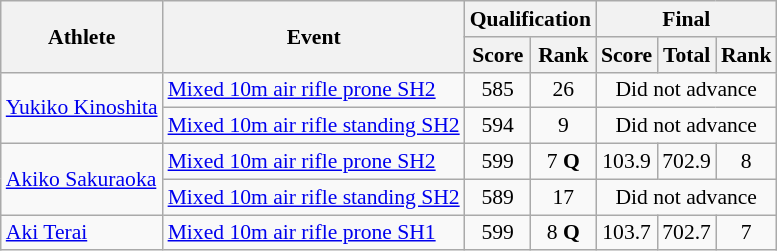<table class=wikitable style="font-size:90%">
<tr>
<th rowspan="2">Athlete</th>
<th rowspan="2">Event</th>
<th colspan="2">Qualification</th>
<th colspan="3">Final</th>
</tr>
<tr>
<th>Score</th>
<th>Rank</th>
<th>Score</th>
<th>Total</th>
<th>Rank</th>
</tr>
<tr>
<td rowspan="2"><a href='#'>Yukiko Kinoshita</a></td>
<td><a href='#'>Mixed 10m air rifle prone SH2</a></td>
<td align=center>585</td>
<td align=center>26</td>
<td align=center colspan="3">Did not advance</td>
</tr>
<tr>
<td><a href='#'>Mixed 10m air rifle standing SH2</a></td>
<td align=center>594</td>
<td align=center>9</td>
<td align=center colspan="3">Did not advance</td>
</tr>
<tr>
<td rowspan="2"><a href='#'>Akiko Sakuraoka</a></td>
<td><a href='#'>Mixed 10m air rifle prone SH2</a></td>
<td align=center>599</td>
<td align=center>7 <strong>Q</strong></td>
<td align=center>103.9</td>
<td align=center>702.9</td>
<td align=center>8</td>
</tr>
<tr>
<td><a href='#'>Mixed 10m air rifle standing SH2</a></td>
<td align=center>589</td>
<td align=center>17</td>
<td align=center colspan="3">Did not advance</td>
</tr>
<tr>
<td><a href='#'>Aki Terai</a></td>
<td><a href='#'>Mixed 10m air rifle prone SH1</a></td>
<td align=center>599</td>
<td align=center>8 <strong>Q</strong></td>
<td align=center>103.7</td>
<td align=center>702.7</td>
<td align=center>7</td>
</tr>
</table>
